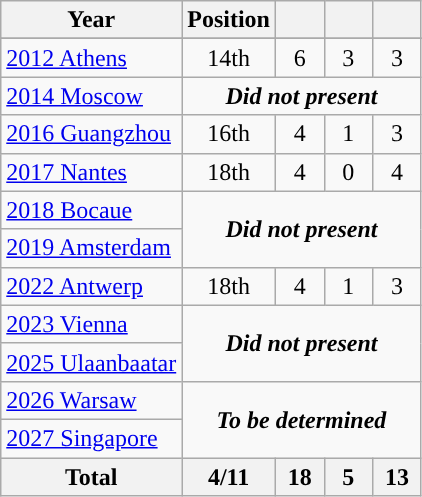<table class="wikitable" style="text-align: center;">
<tr>
<th>Year</th>
<th>Position</th>
<th width=25px></th>
<th width=25px></th>
<th width=25px></th>
</tr>
<tr bgcolor="#FFD700">
</tr>
<tr>
<td style="text-align: left;"> <a href='#'>2012 Athens</a></td>
<td>14th</td>
<td>6</td>
<td>3</td>
<td>3</td>
</tr>
<tr>
<td style="text-align: left;"> <a href='#'>2014 Moscow</a></td>
<td rowspan="1" colspan="4" style="text-align:center;"><strong><em>Did not present</em></strong></td>
</tr>
<tr>
<td style="text-align: left;"> <a href='#'>2016 Guangzhou</a></td>
<td>16th</td>
<td>4</td>
<td>1</td>
<td>3</td>
</tr>
<tr>
<td style="text-align: left;"> <a href='#'>2017 Nantes</a></td>
<td>18th</td>
<td>4</td>
<td>0</td>
<td>4</td>
</tr>
<tr>
<td style="text-align: left;"> <a href='#'>2018 Bocaue</a></td>
<td rowspan="2" colspan="4" style="text-align:center;"><strong><em>Did not present</em></strong></td>
</tr>
<tr>
<td style="text-align: left;"> <a href='#'>2019 Amsterdam</a></td>
</tr>
<tr>
<td style="text-align: left;"> <a href='#'>2022 Antwerp</a></td>
<td>18th</td>
<td>4</td>
<td>1</td>
<td>3</td>
</tr>
<tr>
<td style="text-align: left;"> <a href='#'>2023 Vienna</a></td>
<td rowspan="2" colspan="4" style="text-align:center;"><strong><em>Did not present</em></strong></td>
</tr>
<tr>
<td style="text-align: left;"> <a href='#'>2025 Ulaanbaatar</a></td>
</tr>
<tr>
<td style="text-align: left;"> <a href='#'>2026 Warsaw</a></td>
<td rowspan="2" colspan="4" style="text-align:center;"><strong><em>To be determined</em></strong></td>
</tr>
<tr>
<td style="text-align: left;"> <a href='#'>2027 Singapore</a></td>
</tr>
<tr>
<th>Total</th>
<th>4/11</th>
<th>18</th>
<th>5</th>
<th>13</th>
</tr>
</table>
